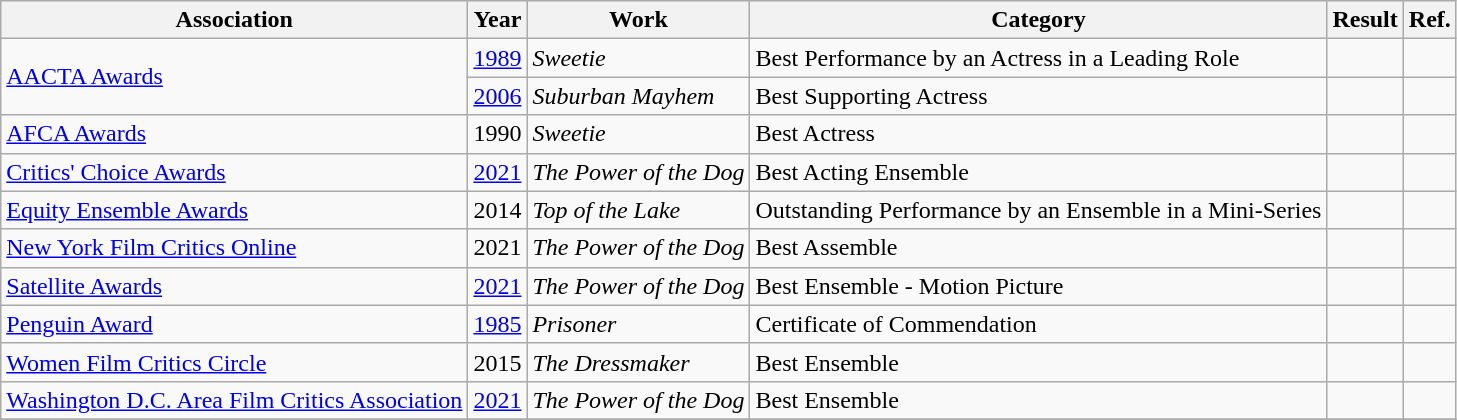<table class="wikitable">
<tr>
<th>Association</th>
<th>Year</th>
<th>Work</th>
<th>Category</th>
<th>Result</th>
<th>Ref.</th>
</tr>
<tr>
<td rowspan="2"><a href='#'>AACTA Awards</a></td>
<td rowspan="1"><a href='#'>1989</a></td>
<td rowspan="1"><em>Sweetie</em></td>
<td>Best Performance by an Actress in a Leading Role</td>
<td></td>
<td></td>
</tr>
<tr>
<td rowspan="1"><a href='#'>2006</a></td>
<td rowspan="1"><em>Suburban Mayhem</em></td>
<td>Best Supporting Actress</td>
<td></td>
<td></td>
</tr>
<tr>
<td rowspan="1"><a href='#'>AFCA Awards</a></td>
<td rowspan="1">1990</td>
<td rowspan="1"><em>Sweetie</em></td>
<td>Best Actress</td>
<td></td>
<td></td>
</tr>
<tr>
<td rowspan="1"><a href='#'>Critics' Choice Awards</a></td>
<td rowspan="1"><a href='#'>2021</a></td>
<td rowspan="1"><em>The Power of the Dog</em></td>
<td>Best Acting Ensemble</td>
<td></td>
<td></td>
</tr>
<tr>
<td rowspan="1"><a href='#'>Equity Ensemble Awards</a></td>
<td rowspan="1">2014</td>
<td rowspan="1"><em>Top of the Lake</em></td>
<td>Outstanding Performance by an Ensemble in a Mini-Series</td>
<td></td>
<td></td>
</tr>
<tr>
<td rowspan="1"><a href='#'>New York Film Critics Online</a></td>
<td rowspan="1">2021</td>
<td rowspan="1"><em>The Power of the Dog</em></td>
<td>Best Assemble</td>
<td></td>
<td></td>
</tr>
<tr>
<td rowspan="1"><a href='#'>Satellite Awards</a></td>
<td rowspan="1"><a href='#'>2021</a></td>
<td rowspan="1"><em>The Power of the Dog</em></td>
<td>Best Ensemble - Motion Picture</td>
<td></td>
<td></td>
</tr>
<tr>
<td rowspan="1"><a href='#'>Penguin Award</a></td>
<td rowspan="1"><a href='#'>1985</a></td>
<td rowspan="1"><em>Prisoner</em></td>
<td>Certificate of Commendation</td>
<td></td>
<td></td>
</tr>
<tr>
<td rowspan="1"><a href='#'>Women Film Critics Circle</a></td>
<td rowspan="1">2015</td>
<td rowspan="1"><em>The Dressmaker</em></td>
<td>Best Ensemble</td>
<td></td>
<td></td>
</tr>
<tr>
<td rowspan="1"><a href='#'>Washington D.C. Area Film Critics Association</a></td>
<td rowspan="1"><a href='#'>2021</a></td>
<td rowspan="1"><em>The Power of the Dog</em></td>
<td>Best Ensemble</td>
<td></td>
<td></td>
</tr>
<tr>
</tr>
</table>
